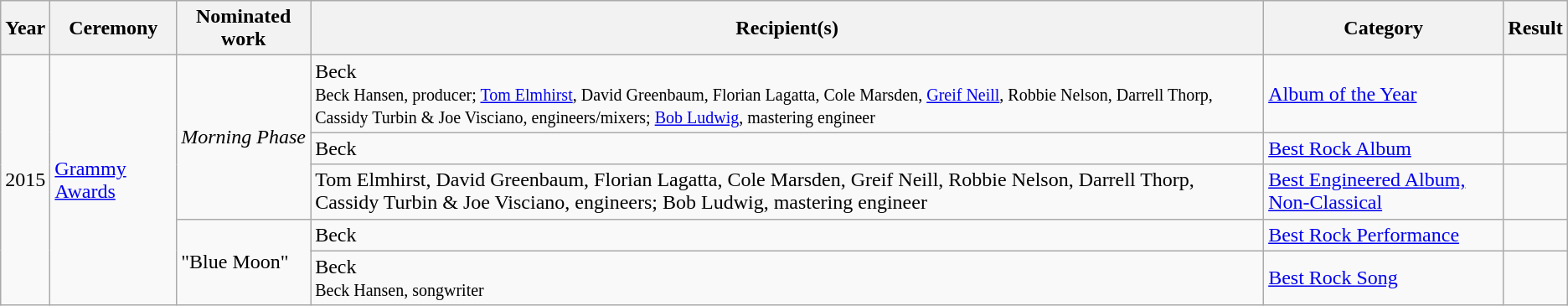<table class="wikitable">
<tr>
<th>Year</th>
<th>Ceremony</th>
<th>Nominated work</th>
<th>Recipient(s)</th>
<th>Category</th>
<th>Result</th>
</tr>
<tr>
<td rowspan="5">2015</td>
<td rowspan="5"><a href='#'>Grammy Awards</a></td>
<td rowspan="3"><em>Morning Phase</em></td>
<td>Beck<br><small>Beck Hansen, producer; <a href='#'>Tom Elmhirst</a>, David Greenbaum, Florian Lagatta, Cole Marsden, <a href='#'>Greif Neill</a>, Robbie Nelson, Darrell Thorp, Cassidy Turbin & Joe Visciano, engineers/mixers; <a href='#'>Bob Ludwig</a>, mastering engineer</small></td>
<td><a href='#'>Album of the Year</a></td>
<td></td>
</tr>
<tr>
<td>Beck</td>
<td><a href='#'>Best Rock Album</a></td>
<td></td>
</tr>
<tr>
<td>Tom Elmhirst, David Greenbaum, Florian Lagatta, Cole Marsden, Greif Neill, Robbie Nelson, Darrell Thorp, Cassidy Turbin & Joe Visciano, engineers; Bob Ludwig, mastering engineer</td>
<td><a href='#'>Best Engineered Album, Non-Classical</a></td>
<td></td>
</tr>
<tr>
<td rowspan="2">"Blue Moon"</td>
<td>Beck</td>
<td><a href='#'>Best Rock Performance</a></td>
<td></td>
</tr>
<tr>
<td>Beck<br><small>Beck Hansen, songwriter</small></td>
<td><a href='#'>Best Rock Song</a></td>
<td></td>
</tr>
</table>
